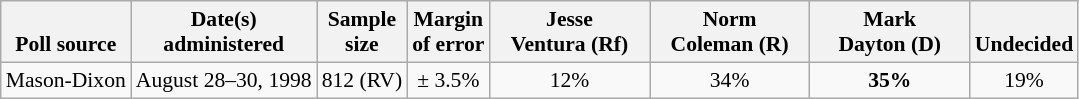<table class="wikitable" style="font-size:90%;text-align:center;">
<tr valign=bottom>
<th>Poll source</th>
<th>Date(s)<br>administered</th>
<th>Sample<br>size</th>
<th>Margin<br>of error</th>
<th style="width:100px;">Jesse<br>Ventura (Rf)</th>
<th style="width:100px;">Norm<br>Coleman (R)</th>
<th style="width:100px;">Mark<br>Dayton (D)</th>
<th>Undecided</th>
</tr>
<tr>
<td style="text-align:left;">Mason-Dixon</td>
<td>August 28–30, 1998</td>
<td>812 (RV)</td>
<td>± 3.5%</td>
<td>12%</td>
<td>34%</td>
<td><strong>35%</strong></td>
<td>19%</td>
</tr>
</table>
